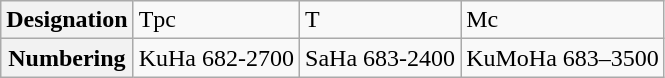<table class="wikitable">
<tr>
<th>Designation</th>
<td>Tpc</td>
<td>T</td>
<td>Mc</td>
</tr>
<tr>
<th>Numbering</th>
<td>KuHa 682-2700</td>
<td>SaHa 683-2400</td>
<td>KuMoHa 683–3500</td>
</tr>
</table>
